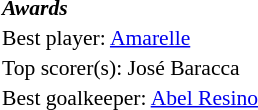<table width=100% cellspacing=1 style="font-size: 90%;">
<tr>
<td><strong><em>Awards</em></strong></td>
</tr>
<tr>
<td>Best player:  <a href='#'>Amarelle</a></td>
</tr>
<tr>
<td colspan=4>Top scorer(s):  José Baracca</td>
</tr>
<tr>
<td>Best goalkeeper:  <a href='#'>Abel Resino</a></td>
</tr>
</table>
